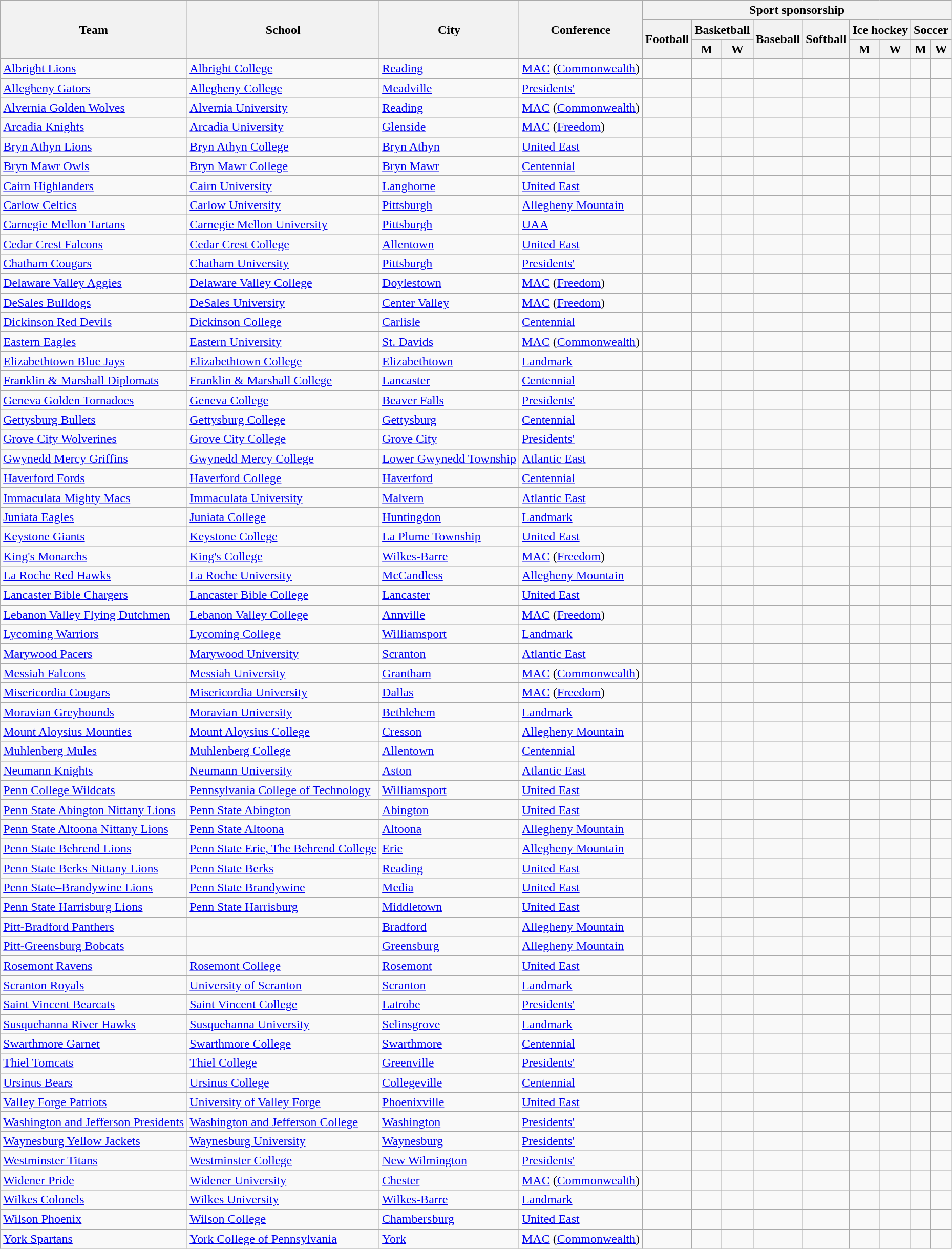<table class="sortable wikitable">
<tr>
<th rowspan=3>Team</th>
<th rowspan=3>School</th>
<th rowspan=3>City</th>
<th rowspan=3>Conference</th>
<th colspan=9>Sport sponsorship</th>
</tr>
<tr>
<th rowspan=2>Football</th>
<th colspan=2>Basketball</th>
<th rowspan=2>Baseball</th>
<th rowspan=2>Softball</th>
<th colspan=2>Ice hockey</th>
<th colspan=2>Soccer</th>
</tr>
<tr>
<th>M</th>
<th>W</th>
<th>M</th>
<th>W</th>
<th>M</th>
<th>W</th>
</tr>
<tr>
<td><a href='#'>Albright Lions</a></td>
<td><a href='#'>Albright College</a></td>
<td><a href='#'>Reading</a></td>
<td><a href='#'>MAC</a> (<a href='#'>Commonwealth</a>)</td>
<td></td>
<td></td>
<td></td>
<td></td>
<td></td>
<td></td>
<td></td>
<td></td>
<td></td>
</tr>
<tr>
<td><a href='#'>Allegheny Gators</a></td>
<td><a href='#'>Allegheny College</a></td>
<td><a href='#'>Meadville</a></td>
<td><a href='#'>Presidents'</a></td>
<td></td>
<td></td>
<td></td>
<td></td>
<td></td>
<td></td>
<td></td>
<td></td>
<td></td>
</tr>
<tr>
<td><a href='#'>Alvernia Golden Wolves</a></td>
<td><a href='#'>Alvernia University</a></td>
<td><a href='#'>Reading</a></td>
<td><a href='#'>MAC</a> (<a href='#'>Commonwealth</a>)</td>
<td></td>
<td></td>
<td></td>
<td></td>
<td></td>
<td></td>
<td> </td>
<td></td>
<td></td>
</tr>
<tr>
<td><a href='#'>Arcadia Knights</a></td>
<td><a href='#'>Arcadia University</a></td>
<td><a href='#'>Glenside</a></td>
<td><a href='#'>MAC</a> (<a href='#'>Freedom</a>)</td>
<td></td>
<td></td>
<td></td>
<td></td>
<td></td>
<td> </td>
<td> </td>
<td></td>
<td></td>
</tr>
<tr>
<td><a href='#'>Bryn Athyn Lions</a></td>
<td><a href='#'>Bryn Athyn College</a></td>
<td><a href='#'>Bryn Athyn</a></td>
<td><a href='#'>United East</a></td>
<td></td>
<td></td>
<td></td>
<td></td>
<td></td>
<td> </td>
<td></td>
<td></td>
<td></td>
</tr>
<tr>
<td><a href='#'>Bryn Mawr Owls</a></td>
<td><a href='#'>Bryn Mawr College</a></td>
<td><a href='#'>Bryn Mawr</a></td>
<td><a href='#'>Centennial</a></td>
<td></td>
<td></td>
<td></td>
<td></td>
<td></td>
<td></td>
<td></td>
<td></td>
<td></td>
</tr>
<tr>
<td><a href='#'>Cairn Highlanders</a></td>
<td><a href='#'>Cairn University</a></td>
<td><a href='#'>Langhorne</a></td>
<td><a href='#'>United East</a></td>
<td></td>
<td></td>
<td></td>
<td></td>
<td></td>
<td></td>
<td></td>
<td></td>
<td></td>
</tr>
<tr>
<td><a href='#'>Carlow Celtics</a></td>
<td><a href='#'>Carlow University</a></td>
<td><a href='#'>Pittsburgh</a></td>
<td><a href='#'>Allegheny Mountain</a></td>
<td></td>
<td></td>
<td></td>
<td></td>
<td></td>
<td></td>
<td></td>
<td></td>
<td></td>
</tr>
<tr>
<td><a href='#'>Carnegie Mellon Tartans</a></td>
<td><a href='#'>Carnegie Mellon University</a></td>
<td><a href='#'>Pittsburgh</a></td>
<td><a href='#'>UAA</a></td>
<td> </td>
<td></td>
<td></td>
<td></td>
<td></td>
<td></td>
<td></td>
<td></td>
<td></td>
</tr>
<tr>
<td><a href='#'>Cedar Crest Falcons</a></td>
<td><a href='#'>Cedar Crest College</a></td>
<td><a href='#'>Allentown</a></td>
<td><a href='#'>United East</a></td>
<td></td>
<td></td>
<td></td>
<td></td>
<td></td>
<td></td>
<td></td>
<td></td>
<td></td>
</tr>
<tr>
<td><a href='#'>Chatham Cougars</a></td>
<td><a href='#'>Chatham University</a></td>
<td><a href='#'>Pittsburgh</a></td>
<td><a href='#'>Presidents'</a></td>
<td></td>
<td></td>
<td></td>
<td></td>
<td></td>
<td> </td>
<td> </td>
<td></td>
<td></td>
</tr>
<tr>
<td><a href='#'>Delaware Valley Aggies</a></td>
<td><a href='#'>Delaware Valley College</a></td>
<td><a href='#'>Doylestown</a></td>
<td><a href='#'>MAC</a> (<a href='#'>Freedom</a>)</td>
<td></td>
<td></td>
<td></td>
<td></td>
<td></td>
<td></td>
<td></td>
<td></td>
<td></td>
</tr>
<tr>
<td><a href='#'>DeSales Bulldogs</a></td>
<td><a href='#'>DeSales University</a></td>
<td><a href='#'>Center Valley</a></td>
<td><a href='#'>MAC</a> (<a href='#'>Freedom</a>)</td>
<td></td>
<td></td>
<td></td>
<td></td>
<td></td>
<td></td>
<td></td>
<td></td>
<td></td>
</tr>
<tr>
<td><a href='#'>Dickinson Red Devils</a></td>
<td><a href='#'>Dickinson College</a></td>
<td><a href='#'>Carlisle</a></td>
<td><a href='#'>Centennial</a></td>
<td></td>
<td></td>
<td></td>
<td></td>
<td></td>
<td></td>
<td></td>
<td></td>
<td></td>
</tr>
<tr>
<td><a href='#'>Eastern Eagles</a></td>
<td><a href='#'>Eastern University</a></td>
<td><a href='#'>St. Davids</a></td>
<td><a href='#'>MAC</a> (<a href='#'>Commonwealth</a>)</td>
<td> </td>
<td></td>
<td></td>
<td></td>
<td></td>
<td></td>
<td></td>
<td></td>
<td></td>
</tr>
<tr>
<td><a href='#'>Elizabethtown Blue Jays</a></td>
<td><a href='#'>Elizabethtown College</a></td>
<td><a href='#'>Elizabethtown</a></td>
<td><a href='#'>Landmark</a></td>
<td></td>
<td></td>
<td></td>
<td></td>
<td></td>
<td></td>
<td></td>
<td></td>
<td></td>
</tr>
<tr>
<td><a href='#'>Franklin & Marshall Diplomats</a></td>
<td><a href='#'>Franklin & Marshall College</a></td>
<td><a href='#'>Lancaster</a></td>
<td><a href='#'>Centennial</a></td>
<td></td>
<td></td>
<td></td>
<td></td>
<td></td>
<td></td>
<td></td>
<td></td>
<td></td>
</tr>
<tr>
<td><a href='#'>Geneva Golden Tornadoes</a></td>
<td><a href='#'>Geneva College</a></td>
<td><a href='#'>Beaver Falls</a></td>
<td><a href='#'>Presidents'</a></td>
<td></td>
<td></td>
<td></td>
<td></td>
<td></td>
<td></td>
<td></td>
<td></td>
<td></td>
</tr>
<tr>
<td><a href='#'>Gettysburg Bullets</a></td>
<td><a href='#'>Gettysburg College</a></td>
<td><a href='#'>Gettysburg</a></td>
<td><a href='#'>Centennial</a></td>
<td></td>
<td></td>
<td></td>
<td></td>
<td></td>
<td></td>
<td></td>
<td></td>
<td></td>
</tr>
<tr>
<td><a href='#'>Grove City Wolverines</a></td>
<td><a href='#'>Grove City College</a></td>
<td><a href='#'>Grove City</a></td>
<td><a href='#'>Presidents'</a></td>
<td></td>
<td></td>
<td></td>
<td></td>
<td></td>
<td></td>
<td></td>
<td></td>
<td></td>
</tr>
<tr>
<td><a href='#'>Gwynedd Mercy Griffins</a></td>
<td><a href='#'>Gwynedd Mercy College</a></td>
<td><a href='#'>Lower Gwynedd Township</a></td>
<td><a href='#'>Atlantic East</a></td>
<td></td>
<td></td>
<td></td>
<td></td>
<td></td>
<td></td>
<td></td>
<td></td>
<td></td>
</tr>
<tr>
<td><a href='#'>Haverford Fords</a></td>
<td><a href='#'>Haverford College</a></td>
<td><a href='#'>Haverford</a></td>
<td><a href='#'>Centennial</a></td>
<td></td>
<td></td>
<td></td>
<td></td>
<td></td>
<td></td>
<td></td>
<td></td>
<td></td>
</tr>
<tr>
<td><a href='#'>Immaculata Mighty Macs</a></td>
<td><a href='#'>Immaculata University</a></td>
<td><a href='#'>Malvern</a></td>
<td><a href='#'>Atlantic East</a></td>
<td> </td>
<td></td>
<td></td>
<td></td>
<td></td>
<td></td>
<td></td>
<td></td>
<td></td>
</tr>
<tr>
<td><a href='#'>Juniata Eagles</a></td>
<td><a href='#'>Juniata College</a></td>
<td><a href='#'>Huntingdon</a></td>
<td><a href='#'>Landmark</a></td>
<td></td>
<td></td>
<td></td>
<td></td>
<td></td>
<td></td>
<td></td>
<td></td>
<td></td>
</tr>
<tr>
<td><a href='#'>Keystone Giants</a></td>
<td><a href='#'>Keystone College</a></td>
<td><a href='#'>La Plume Township</a></td>
<td><a href='#'>United East</a></td>
<td> </td>
<td></td>
<td></td>
<td></td>
<td></td>
<td></td>
<td></td>
<td></td>
<td></td>
</tr>
<tr>
<td><a href='#'>King's Monarchs</a></td>
<td><a href='#'>King's College</a></td>
<td><a href='#'>Wilkes-Barre</a></td>
<td><a href='#'>MAC</a> (<a href='#'>Freedom</a>)</td>
<td></td>
<td></td>
<td></td>
<td></td>
<td></td>
<td> </td>
<td> </td>
<td></td>
<td></td>
</tr>
<tr>
<td><a href='#'>La Roche Red Hawks</a></td>
<td><a href='#'>La Roche University</a></td>
<td><a href='#'>McCandless</a></td>
<td><a href='#'>Allegheny Mountain</a></td>
<td></td>
<td></td>
<td></td>
<td></td>
<td></td>
<td></td>
<td></td>
<td></td>
<td></td>
</tr>
<tr>
<td><a href='#'>Lancaster Bible Chargers</a></td>
<td><a href='#'>Lancaster Bible College</a></td>
<td><a href='#'>Lancaster</a></td>
<td><a href='#'>United East</a></td>
<td></td>
<td></td>
<td></td>
<td></td>
<td></td>
<td></td>
<td></td>
<td></td>
<td></td>
</tr>
<tr>
<td><a href='#'>Lebanon Valley Flying Dutchmen</a></td>
<td><a href='#'>Lebanon Valley College</a></td>
<td><a href='#'>Annville</a></td>
<td><a href='#'>MAC</a> (<a href='#'>Freedom</a>)</td>
<td></td>
<td></td>
<td></td>
<td></td>
<td></td>
<td> </td>
<td> </td>
<td></td>
<td></td>
</tr>
<tr>
<td><a href='#'>Lycoming Warriors</a></td>
<td><a href='#'>Lycoming College</a></td>
<td><a href='#'>Williamsport</a></td>
<td><a href='#'>Landmark</a></td>
<td></td>
<td></td>
<td></td>
<td></td>
<td></td>
<td></td>
<td></td>
<td></td>
<td></td>
</tr>
<tr>
<td><a href='#'>Marywood Pacers</a></td>
<td><a href='#'>Marywood University</a></td>
<td><a href='#'>Scranton</a></td>
<td><a href='#'>Atlantic East</a></td>
<td></td>
<td></td>
<td></td>
<td></td>
<td></td>
<td></td>
<td></td>
<td></td>
<td></td>
</tr>
<tr>
<td><a href='#'>Messiah Falcons</a></td>
<td><a href='#'>Messiah University</a></td>
<td><a href='#'>Grantham</a></td>
<td><a href='#'>MAC</a> (<a href='#'>Commonwealth</a>)</td>
<td></td>
<td></td>
<td></td>
<td></td>
<td></td>
<td></td>
<td></td>
<td></td>
<td></td>
</tr>
<tr>
<td><a href='#'>Misericordia Cougars</a></td>
<td><a href='#'>Misericordia University</a></td>
<td><a href='#'>Dallas</a></td>
<td><a href='#'>MAC</a> (<a href='#'>Freedom</a>)</td>
<td></td>
<td></td>
<td></td>
<td></td>
<td></td>
<td></td>
<td></td>
<td></td>
<td></td>
</tr>
<tr>
<td><a href='#'>Moravian Greyhounds</a></td>
<td><a href='#'>Moravian University</a></td>
<td><a href='#'>Bethlehem</a></td>
<td><a href='#'>Landmark</a></td>
<td></td>
<td></td>
<td></td>
<td></td>
<td></td>
<td></td>
<td></td>
<td></td>
<td></td>
</tr>
<tr>
<td><a href='#'>Mount Aloysius Mounties</a></td>
<td><a href='#'>Mount Aloysius College</a></td>
<td><a href='#'>Cresson</a></td>
<td><a href='#'>Allegheny Mountain</a></td>
<td></td>
<td></td>
<td></td>
<td></td>
<td></td>
<td></td>
<td></td>
<td></td>
<td></td>
</tr>
<tr>
<td><a href='#'>Muhlenberg Mules</a></td>
<td><a href='#'>Muhlenberg College</a></td>
<td><a href='#'>Allentown</a></td>
<td><a href='#'>Centennial</a></td>
<td></td>
<td></td>
<td></td>
<td></td>
<td></td>
<td></td>
<td></td>
<td></td>
<td></td>
</tr>
<tr>
<td><a href='#'>Neumann Knights</a></td>
<td><a href='#'>Neumann University</a></td>
<td><a href='#'>Aston</a></td>
<td><a href='#'>Atlantic East</a></td>
<td> </td>
<td></td>
<td></td>
<td></td>
<td></td>
<td> </td>
<td> </td>
<td></td>
<td></td>
</tr>
<tr>
<td><a href='#'>Penn College Wildcats</a></td>
<td><a href='#'>Pennsylvania College of Technology</a></td>
<td><a href='#'>Williamsport</a></td>
<td><a href='#'>United East</a></td>
<td></td>
<td></td>
<td></td>
<td></td>
<td></td>
<td></td>
<td></td>
<td></td>
<td></td>
</tr>
<tr>
<td><a href='#'>Penn State Abington Nittany Lions</a></td>
<td><a href='#'>Penn State Abington</a></td>
<td><a href='#'>Abington</a></td>
<td><a href='#'>United East</a></td>
<td></td>
<td></td>
<td></td>
<td></td>
<td></td>
<td></td>
<td></td>
<td></td>
<td></td>
</tr>
<tr>
<td><a href='#'>Penn State Altoona Nittany Lions</a></td>
<td><a href='#'>Penn State Altoona</a></td>
<td><a href='#'>Altoona</a></td>
<td><a href='#'>Allegheny Mountain</a></td>
<td></td>
<td></td>
<td></td>
<td></td>
<td></td>
<td></td>
<td></td>
<td></td>
<td></td>
</tr>
<tr>
<td><a href='#'>Penn State Behrend Lions</a></td>
<td><a href='#'>Penn State Erie, The Behrend College</a></td>
<td><a href='#'>Erie</a></td>
<td><a href='#'>Allegheny Mountain</a></td>
<td></td>
<td></td>
<td></td>
<td></td>
<td></td>
<td></td>
<td></td>
<td></td>
<td></td>
</tr>
<tr>
<td><a href='#'>Penn State Berks Nittany Lions</a></td>
<td><a href='#'>Penn State Berks</a></td>
<td><a href='#'>Reading</a></td>
<td><a href='#'>United East</a></td>
<td></td>
<td></td>
<td></td>
<td></td>
<td></td>
<td></td>
<td></td>
<td></td>
<td></td>
</tr>
<tr>
<td><a href='#'>Penn State–Brandywine Lions</a></td>
<td><a href='#'>Penn State Brandywine</a></td>
<td><a href='#'>Media</a></td>
<td><a href='#'>United East</a></td>
<td></td>
<td></td>
<td></td>
<td></td>
<td></td>
<td></td>
<td></td>
<td></td>
<td></td>
</tr>
<tr>
<td><a href='#'>Penn State Harrisburg Lions</a></td>
<td><a href='#'>Penn State Harrisburg</a></td>
<td><a href='#'>Middletown</a></td>
<td><a href='#'>United East</a></td>
<td></td>
<td></td>
<td></td>
<td></td>
<td></td>
<td></td>
<td></td>
<td></td>
<td></td>
</tr>
<tr>
<td><a href='#'>Pitt-Bradford Panthers</a></td>
<td></td>
<td><a href='#'>Bradford</a></td>
<td><a href='#'>Allegheny Mountain</a></td>
<td></td>
<td></td>
<td></td>
<td></td>
<td></td>
<td></td>
<td></td>
<td></td>
<td></td>
</tr>
<tr>
<td><a href='#'>Pitt-Greensburg Bobcats</a></td>
<td></td>
<td><a href='#'>Greensburg</a></td>
<td><a href='#'>Allegheny Mountain</a></td>
<td></td>
<td></td>
<td></td>
<td></td>
<td></td>
<td></td>
<td></td>
<td></td>
<td></td>
</tr>
<tr>
<td><a href='#'>Rosemont Ravens</a></td>
<td><a href='#'>Rosemont College</a></td>
<td><a href='#'>Rosemont</a></td>
<td><a href='#'>United East</a></td>
<td></td>
<td></td>
<td></td>
<td></td>
<td></td>
<td></td>
<td></td>
<td></td>
<td></td>
</tr>
<tr>
<td><a href='#'>Scranton Royals</a></td>
<td><a href='#'>University of Scranton</a></td>
<td><a href='#'>Scranton</a></td>
<td><a href='#'>Landmark</a></td>
<td></td>
<td></td>
<td></td>
<td></td>
<td></td>
<td></td>
<td></td>
<td></td>
<td></td>
</tr>
<tr>
<td><a href='#'>Saint Vincent Bearcats</a></td>
<td><a href='#'>Saint Vincent College</a></td>
<td><a href='#'>Latrobe</a></td>
<td><a href='#'>Presidents'</a></td>
<td></td>
<td></td>
<td></td>
<td></td>
<td></td>
<td></td>
<td></td>
<td></td>
<td></td>
</tr>
<tr>
<td><a href='#'>Susquehanna River Hawks</a></td>
<td><a href='#'>Susquehanna University</a></td>
<td><a href='#'>Selinsgrove</a></td>
<td><a href='#'>Landmark</a></td>
<td></td>
<td></td>
<td></td>
<td></td>
<td></td>
<td></td>
<td></td>
<td></td>
<td></td>
</tr>
<tr>
<td><a href='#'>Swarthmore Garnet</a></td>
<td><a href='#'>Swarthmore College</a></td>
<td><a href='#'>Swarthmore</a></td>
<td><a href='#'>Centennial</a></td>
<td></td>
<td></td>
<td></td>
<td></td>
<td></td>
<td></td>
<td></td>
<td></td>
<td></td>
</tr>
<tr>
<td><a href='#'>Thiel Tomcats</a></td>
<td><a href='#'>Thiel College</a></td>
<td><a href='#'>Greenville</a></td>
<td><a href='#'>Presidents'</a></td>
<td></td>
<td></td>
<td></td>
<td></td>
<td></td>
<td></td>
<td></td>
<td></td>
<td></td>
</tr>
<tr>
<td><a href='#'>Ursinus Bears</a></td>
<td><a href='#'>Ursinus College</a></td>
<td><a href='#'>Collegeville</a></td>
<td><a href='#'>Centennial</a></td>
<td></td>
<td></td>
<td></td>
<td></td>
<td></td>
<td></td>
<td></td>
<td></td>
<td></td>
</tr>
<tr>
<td><a href='#'>Valley Forge Patriots</a></td>
<td><a href='#'>University of Valley Forge</a></td>
<td><a href='#'>Phoenixville</a></td>
<td><a href='#'>United East</a></td>
<td></td>
<td></td>
<td></td>
<td></td>
<td></td>
<td></td>
<td></td>
<td></td>
<td></td>
</tr>
<tr>
<td><a href='#'>Washington and Jefferson Presidents</a></td>
<td><a href='#'>Washington and Jefferson College</a></td>
<td><a href='#'>Washington</a></td>
<td><a href='#'>Presidents'</a></td>
<td></td>
<td></td>
<td></td>
<td></td>
<td></td>
<td></td>
<td></td>
<td></td>
<td></td>
</tr>
<tr>
<td><a href='#'>Waynesburg Yellow Jackets</a></td>
<td><a href='#'>Waynesburg University</a></td>
<td><a href='#'>Waynesburg</a></td>
<td><a href='#'>Presidents'</a></td>
<td></td>
<td></td>
<td></td>
<td></td>
<td></td>
<td></td>
<td></td>
<td></td>
<td></td>
</tr>
<tr>
<td><a href='#'>Westminster Titans</a></td>
<td><a href='#'>Westminster College</a></td>
<td><a href='#'>New Wilmington</a></td>
<td><a href='#'>Presidents'</a></td>
<td></td>
<td></td>
<td></td>
<td></td>
<td></td>
<td></td>
<td></td>
<td></td>
<td></td>
</tr>
<tr>
<td><a href='#'>Widener Pride</a></td>
<td><a href='#'>Widener University</a></td>
<td><a href='#'>Chester</a></td>
<td><a href='#'>MAC</a> (<a href='#'>Commonwealth</a>)</td>
<td></td>
<td></td>
<td></td>
<td></td>
<td></td>
<td></td>
<td></td>
<td></td>
<td></td>
</tr>
<tr>
<td><a href='#'>Wilkes Colonels</a></td>
<td><a href='#'>Wilkes University</a></td>
<td><a href='#'>Wilkes-Barre</a></td>
<td><a href='#'>Landmark</a></td>
<td></td>
<td></td>
<td></td>
<td></td>
<td></td>
<td> </td>
<td> </td>
<td></td>
<td></td>
</tr>
<tr>
<td><a href='#'>Wilson Phoenix</a></td>
<td><a href='#'>Wilson College</a></td>
<td><a href='#'>Chambersburg</a></td>
<td><a href='#'>United East</a></td>
<td></td>
<td></td>
<td></td>
<td></td>
<td></td>
<td></td>
<td></td>
<td></td>
<td></td>
</tr>
<tr>
<td><a href='#'>York Spartans</a></td>
<td><a href='#'>York College of Pennsylvania</a></td>
<td><a href='#'>York</a></td>
<td><a href='#'>MAC</a> (<a href='#'>Commonwealth</a>)</td>
<td></td>
<td></td>
<td></td>
<td></td>
<td></td>
<td></td>
<td></td>
<td></td>
<td></td>
</tr>
</table>
